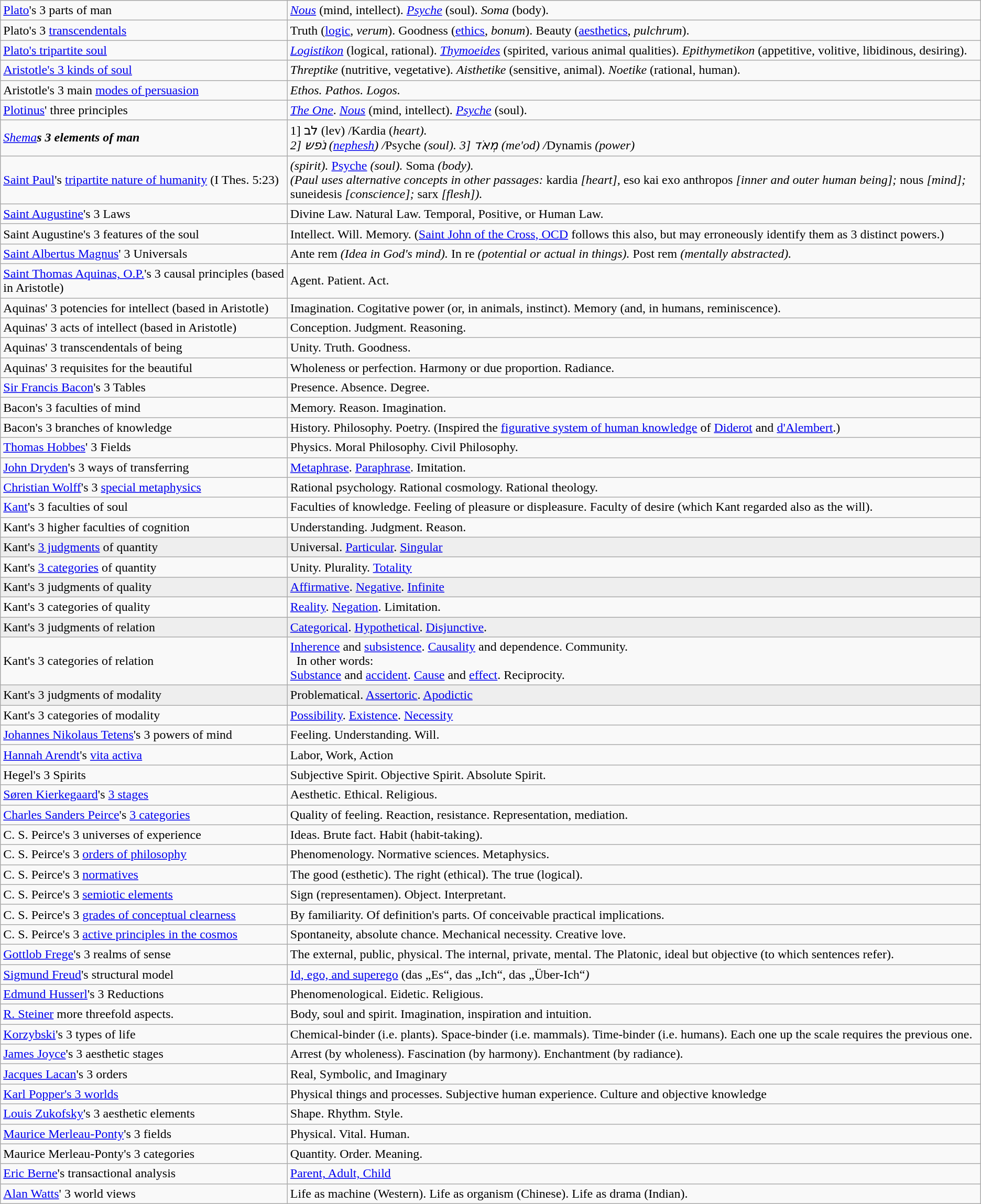<table class=wikitable border="1">
<tr>
<td><a href='#'>Plato</a>'s 3 parts of man</td>
<td><em><a href='#'>Nous</a></em> (mind, intellect). <em><a href='#'>Psyche</a></em> (soul). <em>Soma</em> (body).</td>
</tr>
<tr>
<td>Plato's 3 <a href='#'>transcendentals</a></td>
<td>Truth (<a href='#'>logic</a>, <em>verum</em>). Goodness (<a href='#'>ethics</a>, <em>bonum</em>). Beauty (<a href='#'>aesthetics</a>, <em>pulchrum</em>).</td>
</tr>
<tr>
<td><a href='#'>Plato's tripartite soul</a></td>
<td><em><a href='#'>Logistikon</a></em> (logical, rational). <em><a href='#'>Thymoeides</a></em> (spirited, various animal qualities). <em>Epithymetikon</em> (appetitive, volitive, libidinous, desiring).</td>
</tr>
<tr>
<td><a href='#'>Aristotle's 3 kinds of soul</a></td>
<td><em>Threptike</em> (nutritive, vegetative). <em>Aisthetike</em> (sensitive, animal). <em>Noetike</em> (rational, human).</td>
</tr>
<tr>
<td>Aristotle's 3 main <a href='#'>modes of persuasion</a></td>
<td><em>Ethos. Pathos. Logos.</em></td>
</tr>
<tr>
<td><a href='#'>Plotinus</a>' three principles</td>
<td><em><a href='#'>The One</a></em>. <em><a href='#'>Nous</a></em> (mind, intellect). <em><a href='#'>Psyche</a></em> (soul).</td>
</tr>
<tr>
<td><em><a href='#'>Shema</a><strong>s 3 elements of man</td>
<td>1] לב (lev) /</em>Kardia (<em>heart).<br>2] נפׁש (<a href='#'>nephesh</a>) /</em>Psyche<em> (soul). 
3] מְאֹד (me'od) /</em>Dynamis<em> (power)</td>
</tr>
<tr>
<td><a href='#'>Saint Paul</a>'s <a href='#'>tripartite nature of humanity</a> (I Thes. 5:23)</td>
<td></em><em> (spirit). </em><a href='#'>Psyche</a><em> (soul). </em>Soma<em> (body).<br>(Paul uses alternative concepts in other passages: </em>kardia<em> [heart], </em>eso kai exo anthropos<em> [inner and outer human being]; </em>nous<em> [mind]; </em>suneidesis<em> [conscience]; </em>sarx<em> [flesh]).</td>
</tr>
<tr>
<td><a href='#'>Saint Augustine</a>'s 3 Laws</td>
<td>Divine Law. Natural Law. Temporal, Positive, or Human Law.</td>
</tr>
<tr>
<td>Saint Augustine's 3 features of the soul</td>
<td>Intellect. Will. Memory. (<a href='#'>Saint John of the Cross, OCD</a> follows this also, but may erroneously identify them as 3 distinct powers.)</td>
</tr>
<tr>
<td><a href='#'>Saint Albertus Magnus</a>' 3 Universals</td>
<td></em>Ante rem<em> (Idea in God's mind). </em>In re<em> (potential or actual in things). </em>Post rem<em> (mentally abstracted).</td>
</tr>
<tr>
<td><a href='#'>Saint Thomas Aquinas, O.P.</a>'s 3 causal principles (based in Aristotle)</td>
<td>Agent. Patient. Act.</td>
</tr>
<tr>
<td>Aquinas' 3 potencies for intellect (based in Aristotle)</td>
<td>Imagination. Cogitative power (or, in animals, instinct). Memory (and, in humans, reminiscence).</td>
</tr>
<tr>
<td>Aquinas' 3 acts of intellect (based in Aristotle)</td>
<td>Conception. Judgment. Reasoning.</td>
</tr>
<tr>
<td>Aquinas' 3 transcendentals of being</td>
<td>Unity. Truth. Goodness.</td>
</tr>
<tr>
<td>Aquinas' 3 requisites for the beautiful</td>
<td>Wholeness or perfection. Harmony or due proportion. Radiance.</td>
</tr>
<tr>
<td><a href='#'>Sir Francis Bacon</a>'s 3 Tables</td>
<td>Presence. Absence. Degree.</td>
</tr>
<tr>
<td>Bacon's 3 faculties of mind</td>
<td>Memory. Reason. Imagination.</td>
</tr>
<tr>
<td>Bacon's 3 branches of knowledge</td>
<td>History. Philosophy. Poetry. (Inspired the <a href='#'>figurative system of human knowledge</a> of <a href='#'>Diderot</a> and <a href='#'>d'Alembert</a>.)</td>
</tr>
<tr>
<td><a href='#'>Thomas Hobbes</a>' 3 Fields</td>
<td>Physics. Moral Philosophy. Civil Philosophy.</td>
</tr>
<tr>
<td><a href='#'>John Dryden</a>'s 3 ways of transferring</td>
<td><a href='#'>Metaphrase</a>. <a href='#'>Paraphrase</a>. Imitation.</td>
</tr>
<tr>
<td><a href='#'>Christian Wolff</a>'s 3 <a href='#'>special metaphysics</a></td>
<td>Rational psychology. Rational cosmology. Rational theology.</td>
</tr>
<tr>
<td><a href='#'>Kant</a>'s 3 faculties of soul</td>
<td>Faculties of knowledge. Feeling of pleasure or displeasure. Faculty of desire (which Kant regarded also as the will).</td>
</tr>
<tr>
<td>Kant's 3 higher faculties of cognition</td>
<td>Understanding. Judgment. Reason.</td>
</tr>
<tr bgcolor=#eeeeee>
<td>Kant's <a href='#'>3 judgments</a> of quantity</td>
<td>Universal. <a href='#'>Particular</a>. <a href='#'>Singular</a></td>
</tr>
<tr>
<td>Kant's <a href='#'>3 categories</a> of quantity</td>
<td>Unity. Plurality. <a href='#'>Totality</a></td>
</tr>
<tr bgcolor=#eeeeee>
<td>Kant's 3 judgments of quality</td>
<td><a href='#'>Affirmative</a>. <a href='#'>Negative</a>. <a href='#'>Infinite</a></td>
</tr>
<tr>
<td>Kant's 3 categories of quality</td>
<td><a href='#'>Reality</a>. <a href='#'>Negation</a>. Limitation.</td>
</tr>
<tr bgcolor=#eeeeee>
<td>Kant's 3 judgments of relation</td>
<td><a href='#'>Categorical</a>. <a href='#'>Hypothetical</a>. <a href='#'>Disjunctive</a>.</td>
</tr>
<tr>
<td>Kant's 3 categories of relation</td>
<td><a href='#'>Inherence</a> and <a href='#'>subsistence</a>. <a href='#'>Causality</a> and dependence. Community. <br>  In other words: <br><a href='#'>Substance</a> and <a href='#'>accident</a>. <a href='#'>Cause</a> and <a href='#'>effect</a>. Reciprocity.</td>
</tr>
<tr bgcolor=#eeeeee>
<td>Kant's 3 judgments of modality</td>
<td>Problematical. <a href='#'>Assertoric</a>. <a href='#'>Apodictic</a></td>
</tr>
<tr>
<td>Kant's 3 categories of modality</td>
<td><a href='#'>Possibility</a>. <a href='#'>Existence</a>. <a href='#'>Necessity</a></td>
</tr>
<tr>
<td><a href='#'>Johannes Nikolaus Tetens</a>'s 3 powers of mind</td>
<td>Feeling. Understanding. Will.</td>
</tr>
<tr>
<td><a href='#'>Hannah Arendt</a>'s </em><a href='#'>vita activa</a><em></td>
<td>Labor, Work, Action</td>
</tr>
<tr>
<td>Hegel's 3 Spirits</td>
<td>Subjective Spirit. Objective Spirit. Absolute Spirit.</td>
</tr>
<tr>
<td><a href='#'>Søren Kierkegaard</a>'s <a href='#'>3 stages</a></td>
<td>Aesthetic. Ethical. Religious.</td>
</tr>
<tr>
<td><a href='#'>Charles Sanders Peirce</a>'s <a href='#'>3 categories</a></td>
<td>Quality of feeling. Reaction, resistance. Representation, mediation.</td>
</tr>
<tr>
<td>C. S. Peirce's 3 universes of experience</td>
<td>Ideas. Brute fact. Habit (habit-taking).</td>
</tr>
<tr>
<td>C. S. Peirce's 3 <a href='#'>orders of philosophy</a></td>
<td>Phenomenology. Normative sciences. Metaphysics.</td>
</tr>
<tr>
<td>C. S. Peirce's 3 <a href='#'>normatives</a></td>
<td>The good (esthetic). The right (ethical). The true (logical).</td>
</tr>
<tr>
<td>C. S. Peirce's 3 <a href='#'>semiotic elements</a></td>
<td>Sign (representamen). Object. Interpretant.</td>
</tr>
<tr>
<td>C. S. Peirce's 3 <a href='#'>grades of conceptual clearness</a></td>
<td>By familiarity. Of definition's parts. Of conceivable practical implications.</td>
</tr>
<tr>
<td>C. S. Peirce's 3 <a href='#'>active principles in the cosmos</a></td>
<td>Spontaneity, absolute chance. Mechanical necessity. Creative love.</td>
</tr>
<tr>
<td><a href='#'>Gottlob Frege</a>'s 3 realms of sense</td>
<td>The external, public, physical. The internal, private, mental. The Platonic, ideal but objective (to which sentences refer).</td>
</tr>
<tr>
<td><a href='#'>Sigmund Freud</a>'s structural model</td>
<td><a href='#'>Id, ego, and superego</a> (</em>das „Es“, das „Ich“, das „Über-Ich“<em>)</td>
</tr>
<tr>
<td><a href='#'>Edmund Husserl</a>'s 3 Reductions</td>
<td>Phenomenological. Eidetic. Religious.</td>
</tr>
<tr>
<td><a href='#'>R. Steiner</a> more threefold aspects.</td>
<td>Body, soul and spirit. Imagination, inspiration and intuition.</td>
</tr>
<tr>
<td><a href='#'>Korzybski</a>'s 3 types of life</td>
<td>Chemical-binder (i.e. plants). Space-binder (i.e. mammals). Time-binder (i.e. humans). Each one up the scale requires the previous one.</td>
</tr>
<tr>
<td><a href='#'>James Joyce</a>'s 3 aesthetic stages</td>
<td>Arrest (by wholeness). Fascination (by harmony). Enchantment (by radiance).</td>
</tr>
<tr>
<td><a href='#'>Jacques Lacan</a>'s 3 orders</td>
<td>Real, Symbolic, and Imaginary</td>
</tr>
<tr>
<td><a href='#'>Karl Popper's 3 worlds</a></td>
<td>Physical things and processes. Subjective human experience. Culture and objective knowledge</td>
</tr>
<tr>
<td><a href='#'>Louis Zukofsky</a>'s 3 aesthetic elements</td>
<td>Shape. Rhythm. Style.</td>
</tr>
<tr>
<td><a href='#'>Maurice Merleau-Ponty</a>'s 3 fields</td>
<td>Physical. Vital. Human.</td>
</tr>
<tr>
<td>Maurice Merleau-Ponty's 3 categories</td>
<td>Quantity. Order. Meaning.</td>
</tr>
<tr>
<td><a href='#'>Eric Berne</a>'s transactional analysis</td>
<td><a href='#'>Parent, Adult, Child</a></td>
</tr>
<tr>
<td><a href='#'>Alan Watts</a>' 3 world views</td>
<td>Life as machine (Western). Life as organism (Chinese). Life as drama (Indian).</td>
</tr>
</table>
